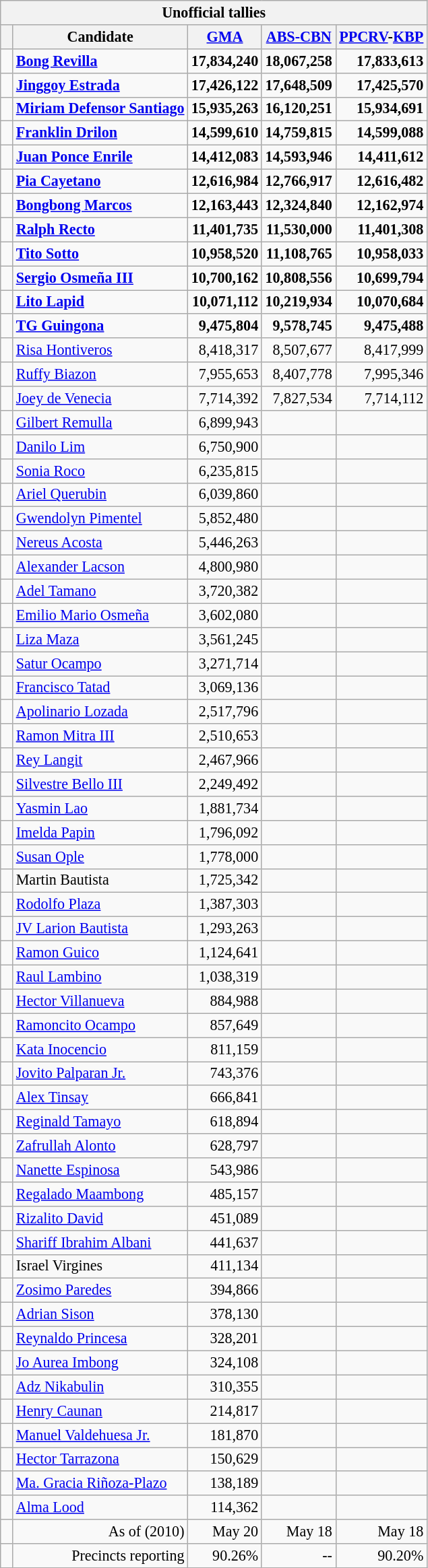<table class="wikitable sortable collapsible collapsed"  style="text-align:right; font-size:92%">
<tr>
<th colspan=5>Unofficial tallies</th>
</tr>
<tr>
<th width=5px class="unsortable"></th>
<th>Candidate</th>
<th><a href='#'>GMA</a></th>
<th><a href='#'>ABS-CBN</a></th>
<th><a href='#'>PPCRV</a>-<a href='#'>KBP</a></th>
</tr>
<tr style="font-weight:bold">
<td bgcolor=></td>
<td align=left><a href='#'>Bong Revilla</a></td>
<td>17,834,240</td>
<td>18,067,258</td>
<td>17,833,613</td>
</tr>
<tr style="font-weight:bold">
<td bgcolor=></td>
<td align=left><a href='#'>Jinggoy Estrada</a></td>
<td>17,426,122</td>
<td>17,648,509</td>
<td>17,425,570</td>
</tr>
<tr style="font-weight:bold">
<td bgcolor=></td>
<td align=left><a href='#'>Miriam Defensor Santiago</a></td>
<td>15,935,263</td>
<td>16,120,251</td>
<td>15,934,691</td>
</tr>
<tr style="font-weight:bold">
<td bgcolor=></td>
<td align=left><a href='#'>Franklin Drilon</a></td>
<td>14,599,610</td>
<td>14,759,815</td>
<td>14,599,088</td>
</tr>
<tr style="font-weight:bold">
<td bgcolor=></td>
<td align=left><a href='#'>Juan Ponce Enrile</a></td>
<td>14,412,083</td>
<td>14,593,946</td>
<td>14,411,612</td>
</tr>
<tr style="font-weight:bold">
<td bgcolor=></td>
<td align=left><a href='#'>Pia Cayetano</a></td>
<td>12,616,984</td>
<td>12,766,917</td>
<td>12,616,482</td>
</tr>
<tr style="font-weight:bold">
<td bgcolor=></td>
<td align=left><a href='#'>Bongbong Marcos</a></td>
<td>12,163,443</td>
<td>12,324,840</td>
<td>12,162,974</td>
</tr>
<tr style="font-weight:bold">
<td bgcolor=></td>
<td align=left><a href='#'>Ralph Recto</a></td>
<td>11,401,735</td>
<td>11,530,000</td>
<td>11,401,308</td>
</tr>
<tr style="font-weight:bold">
<td bgcolor=></td>
<td align=left><a href='#'>Tito Sotto</a></td>
<td>10,958,520</td>
<td>11,108,765</td>
<td>10,958,033</td>
</tr>
<tr style="font-weight:bold">
<td bgcolor=></td>
<td align=left><a href='#'>Sergio Osmeña III</a></td>
<td>10,700,162</td>
<td>10,808,556</td>
<td>10,699,794</td>
</tr>
<tr style="font-weight:bold">
<td bgcolor=></td>
<td align=left><a href='#'>Lito Lapid</a></td>
<td>10,071,112</td>
<td>10,219,934</td>
<td>10,070,684</td>
</tr>
<tr style="font-weight:bold">
<td bgcolor=></td>
<td align=left><a href='#'>TG Guingona</a></td>
<td>9,475,804</td>
<td>9,578,745</td>
<td>9,475,488</td>
</tr>
<tr>
<td bgcolor=></td>
<td align=left><a href='#'>Risa Hontiveros</a></td>
<td>8,418,317</td>
<td>8,507,677</td>
<td>8,417,999</td>
</tr>
<tr>
<td bgcolor=></td>
<td align=left><a href='#'>Ruffy Biazon</a></td>
<td>7,955,653</td>
<td>8,407,778</td>
<td>7,995,346</td>
</tr>
<tr>
<td bgcolor=></td>
<td align=left><a href='#'>Joey de Venecia</a></td>
<td>7,714,392</td>
<td>7,827,534</td>
<td>7,714,112</td>
</tr>
<tr>
<td bgcolor=></td>
<td align=left><a href='#'>Gilbert Remulla</a></td>
<td>6,899,943</td>
<td></td>
<td></td>
</tr>
<tr>
<td bgcolor=></td>
<td align=left><a href='#'>Danilo Lim</a></td>
<td>6,750,900</td>
<td></td>
<td></td>
</tr>
<tr>
<td bgcolor=></td>
<td align=left><a href='#'>Sonia Roco</a></td>
<td>6,235,815</td>
<td></td>
<td></td>
</tr>
<tr>
<td bgcolor=></td>
<td align=left><a href='#'>Ariel Querubin</a></td>
<td>6,039,860</td>
<td></td>
<td></td>
</tr>
<tr>
<td bgcolor=></td>
<td align=left><a href='#'>Gwendolyn Pimentel</a></td>
<td>5,852,480</td>
<td></td>
<td></td>
</tr>
<tr>
<td bgcolor=></td>
<td align=left><a href='#'>Nereus Acosta</a></td>
<td>5,446,263</td>
<td></td>
<td></td>
</tr>
<tr>
<td bgcolor=></td>
<td align=left><a href='#'>Alexander Lacson</a></td>
<td>4,800,980</td>
<td></td>
<td></td>
</tr>
<tr>
<td bgcolor=></td>
<td align=left><a href='#'>Adel Tamano</a></td>
<td>3,720,382</td>
<td></td>
<td></td>
</tr>
<tr>
<td bgcolor=></td>
<td align=left><a href='#'>Emilio Mario Osmeña</a></td>
<td>3,602,080</td>
<td></td>
<td></td>
</tr>
<tr>
<td bgcolor=></td>
<td align=left><a href='#'>Liza Maza</a></td>
<td>3,561,245</td>
<td></td>
<td></td>
</tr>
<tr>
<td bgcolor=></td>
<td align=left><a href='#'>Satur Ocampo</a></td>
<td>3,271,714</td>
<td></td>
<td></td>
</tr>
<tr>
<td bgcolor=></td>
<td align=left><a href='#'>Francisco Tatad</a></td>
<td>3,069,136</td>
<td></td>
<td></td>
</tr>
<tr>
<td bgcolor=></td>
<td align=left><a href='#'>Apolinario Lozada</a></td>
<td>2,517,796</td>
<td></td>
<td></td>
</tr>
<tr>
<td bgcolor=></td>
<td align=left><a href='#'>Ramon Mitra III</a></td>
<td>2,510,653</td>
<td></td>
<td></td>
</tr>
<tr>
<td bgcolor=></td>
<td align=left><a href='#'>Rey Langit</a></td>
<td>2,467,966</td>
<td></td>
<td></td>
</tr>
<tr>
<td bgcolor=></td>
<td align=left><a href='#'>Silvestre Bello III</a></td>
<td>2,249,492</td>
<td></td>
<td></td>
</tr>
<tr>
<td bgcolor=></td>
<td align=left><a href='#'>Yasmin Lao</a></td>
<td>1,881,734</td>
<td></td>
<td></td>
</tr>
<tr>
<td bgcolor=></td>
<td align=left><a href='#'>Imelda Papin</a></td>
<td>1,796,092</td>
<td></td>
<td></td>
</tr>
<tr>
<td bgcolor=></td>
<td align=left><a href='#'>Susan Ople</a></td>
<td>1,778,000</td>
<td></td>
<td></td>
</tr>
<tr>
<td bgcolor=></td>
<td align=left>Martin Bautista</td>
<td>1,725,342</td>
<td></td>
<td></td>
</tr>
<tr>
<td bgcolor=></td>
<td align=left><a href='#'>Rodolfo Plaza</a></td>
<td>1,387,303</td>
<td></td>
<td></td>
</tr>
<tr>
<td bgcolor=></td>
<td align=left><a href='#'>JV Larion Bautista</a></td>
<td>1,293,263</td>
<td></td>
<td></td>
</tr>
<tr>
<td bgcolor=></td>
<td align=left><a href='#'>Ramon Guico</a></td>
<td>1,124,641</td>
<td></td>
<td></td>
</tr>
<tr>
<td bgcolor=></td>
<td align=left><a href='#'>Raul Lambino</a></td>
<td>1,038,319</td>
<td></td>
<td></td>
</tr>
<tr>
<td bgcolor=></td>
<td align=left><a href='#'>Hector Villanueva</a></td>
<td>884,988</td>
<td></td>
<td></td>
</tr>
<tr>
<td bgcolor=></td>
<td align=left><a href='#'>Ramoncito Ocampo</a></td>
<td>857,649</td>
<td></td>
<td></td>
</tr>
<tr>
<td bgcolor=></td>
<td align=left><a href='#'>Kata Inocencio</a></td>
<td>811,159</td>
<td></td>
<td></td>
</tr>
<tr>
<td bgcolor=></td>
<td align=left><a href='#'>Jovito Palparan Jr.</a></td>
<td>743,376</td>
<td></td>
<td></td>
</tr>
<tr>
<td bgcolor=></td>
<td align=left><a href='#'>Alex Tinsay</a></td>
<td>666,841</td>
<td></td>
<td></td>
</tr>
<tr>
<td bgcolor=></td>
<td align=left><a href='#'>Reginald Tamayo</a></td>
<td>618,894</td>
<td></td>
<td></td>
</tr>
<tr>
<td bgcolor=></td>
<td align=left><a href='#'>Zafrullah Alonto</a></td>
<td>628,797</td>
<td></td>
<td></td>
</tr>
<tr>
<td bgcolor=></td>
<td align=left><a href='#'>Nanette Espinosa</a></td>
<td>543,986</td>
<td></td>
<td></td>
</tr>
<tr>
<td bgcolor=></td>
<td align=left><a href='#'>Regalado Maambong</a></td>
<td>485,157</td>
<td></td>
<td></td>
</tr>
<tr>
<td bgcolor=></td>
<td align=left><a href='#'>Rizalito David</a></td>
<td>451,089</td>
<td></td>
<td></td>
</tr>
<tr>
<td bgcolor=></td>
<td align=left><a href='#'>Shariff Ibrahim Albani</a></td>
<td>441,637</td>
<td></td>
<td></td>
</tr>
<tr>
<td bgcolor=></td>
<td align=left>Israel Virgines</td>
<td>411,134</td>
<td></td>
<td></td>
</tr>
<tr>
<td bgcolor=></td>
<td align=left><a href='#'>Zosimo Paredes</a></td>
<td>394,866</td>
<td></td>
<td></td>
</tr>
<tr>
<td bgcolor=></td>
<td align=left><a href='#'>Adrian Sison</a></td>
<td>378,130</td>
<td></td>
<td></td>
</tr>
<tr>
<td bgcolor=></td>
<td align=left><a href='#'>Reynaldo Princesa</a></td>
<td>328,201</td>
<td></td>
<td></td>
</tr>
<tr>
<td bgcolor=></td>
<td align=left><a href='#'>Jo Aurea Imbong</a></td>
<td>324,108</td>
<td></td>
<td></td>
</tr>
<tr>
<td bgcolor=></td>
<td align=left><a href='#'>Adz Nikabulin</a></td>
<td>310,355</td>
<td></td>
<td></td>
</tr>
<tr>
<td bgcolor=></td>
<td align=left><a href='#'>Henry Caunan</a></td>
<td>214,817</td>
<td></td>
<td></td>
</tr>
<tr>
<td bgcolor=></td>
<td align=left><a href='#'>Manuel Valdehuesa Jr.</a></td>
<td>181,870</td>
<td></td>
<td></td>
</tr>
<tr>
<td bgcolor=></td>
<td align=left><a href='#'>Hector Tarrazona</a></td>
<td>150,629</td>
<td></td>
<td></td>
</tr>
<tr>
<td bgcolor=></td>
<td align=left><a href='#'>Ma. Gracia Riñoza-Plazo</a></td>
<td>138,189</td>
<td></td>
<td></td>
</tr>
<tr>
<td bgcolor=></td>
<td align=left><a href='#'>Alma Lood</a></td>
<td>114,362</td>
<td></td>
<td></td>
</tr>
<tr class="sortbottom">
<td></td>
<td>As of (2010)</td>
<td>May 20</td>
<td>May 18</td>
<td>May 18</td>
</tr>
<tr class="sortbottom">
<td></td>
<td>Precincts reporting</td>
<td>90.26%</td>
<td>--</td>
<td>90.20%</td>
</tr>
</table>
